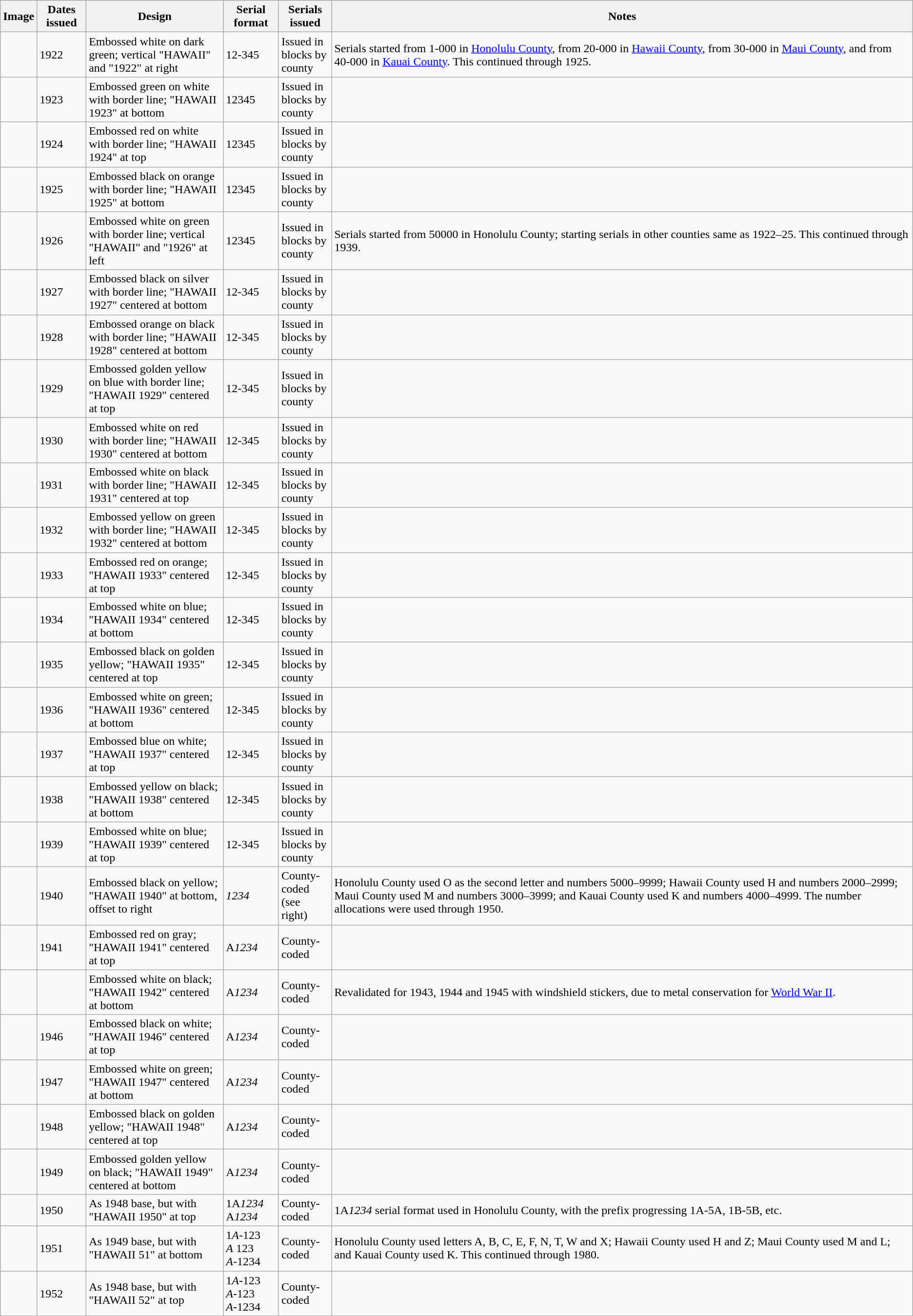<table class=wikitable>
<tr>
<th>Image</th>
<th>Dates issued</th>
<th style="width:180px">Design</th>
<th>Serial format</th>
<th style="width:65px">Serials issued</th>
<th>Notes</th>
</tr>
<tr>
<td></td>
<td>1922</td>
<td>Embossed white on dark green; vertical "HAWAII" and "1922" at right</td>
<td>12-345</td>
<td>Issued in blocks by county</td>
<td>Serials started from 1-000 in <a href='#'>Honolulu County</a>, from 20-000 in <a href='#'>Hawaii County</a>, from 30-000 in <a href='#'>Maui County</a>, and from 40-000 in <a href='#'>Kauai County</a>. This continued through 1925.</td>
</tr>
<tr>
<td></td>
<td>1923</td>
<td>Embossed green on white with border line; "HAWAII 1923" at bottom</td>
<td>12345</td>
<td>Issued in blocks by county</td>
<td></td>
</tr>
<tr>
<td></td>
<td>1924</td>
<td>Embossed red on white with border line; "HAWAII 1924" at top</td>
<td>12345</td>
<td>Issued in blocks by county</td>
<td></td>
</tr>
<tr>
<td></td>
<td>1925</td>
<td>Embossed black on orange with border line; "HAWAII 1925" at bottom</td>
<td>12345</td>
<td>Issued in blocks by county</td>
<td></td>
</tr>
<tr>
<td></td>
<td>1926</td>
<td>Embossed white on green with border line; vertical "HAWAII" and "1926" at left</td>
<td>12345</td>
<td>Issued in blocks by county</td>
<td>Serials started from 50000 in Honolulu County; starting serials in other counties same as 1922–25. This continued through 1939.</td>
</tr>
<tr>
<td></td>
<td>1927</td>
<td>Embossed black on silver with border line; "HAWAII 1927" centered at bottom</td>
<td>12-345</td>
<td>Issued in blocks by county</td>
<td></td>
</tr>
<tr>
<td></td>
<td>1928</td>
<td>Embossed orange on black with border line; "HAWAII 1928" centered at bottom</td>
<td>12-345</td>
<td>Issued in blocks by county</td>
<td></td>
</tr>
<tr>
<td></td>
<td>1929</td>
<td>Embossed golden yellow on blue with border line; "HAWAII 1929" centered at top</td>
<td>12-345</td>
<td>Issued in blocks by county</td>
<td></td>
</tr>
<tr>
<td></td>
<td>1930</td>
<td>Embossed white on red with border line; "HAWAII 1930" centered at bottom</td>
<td>12-345</td>
<td>Issued in blocks by county</td>
<td></td>
</tr>
<tr>
<td></td>
<td>1931</td>
<td>Embossed white on black with border line; "HAWAII 1931" centered at top</td>
<td>12-345</td>
<td>Issued in blocks by county</td>
<td></td>
</tr>
<tr>
<td></td>
<td>1932</td>
<td>Embossed yellow on green with border line; "HAWAII 1932" centered at bottom</td>
<td>12-345</td>
<td>Issued in blocks by county</td>
<td></td>
</tr>
<tr>
<td></td>
<td>1933</td>
<td>Embossed red on orange; "HAWAII 1933" centered at top</td>
<td>12-345</td>
<td>Issued in blocks by county</td>
<td></td>
</tr>
<tr>
<td></td>
<td>1934</td>
<td>Embossed white on blue; "HAWAII 1934" centered at bottom</td>
<td>12-345</td>
<td>Issued in blocks by county</td>
<td></td>
</tr>
<tr>
<td></td>
<td>1935</td>
<td>Embossed black on golden yellow; "HAWAII 1935" centered at top</td>
<td>12-345</td>
<td>Issued in blocks by county</td>
<td></td>
</tr>
<tr>
<td></td>
<td>1936</td>
<td>Embossed white on green; "HAWAII 1936" centered at bottom</td>
<td>12-345</td>
<td>Issued in blocks by county</td>
<td></td>
</tr>
<tr>
<td></td>
<td>1937</td>
<td>Embossed blue on white; "HAWAII 1937" centered at top</td>
<td>12-345</td>
<td>Issued in blocks by county</td>
<td></td>
</tr>
<tr>
<td></td>
<td>1938</td>
<td>Embossed yellow on black; "HAWAII 1938" centered at bottom</td>
<td>12-345</td>
<td>Issued in blocks by county</td>
<td></td>
</tr>
<tr>
<td></td>
<td>1939</td>
<td>Embossed white on blue; "HAWAII 1939" centered at top</td>
<td>12-345</td>
<td>Issued in blocks by county</td>
<td></td>
</tr>
<tr>
<td></td>
<td>1940</td>
<td>Embossed black on yellow; "HAWAII 1940" at bottom, offset to right</td>
<td><em>1234</em></td>
<td>County-coded (see right)</td>
<td>Honolulu County used O as the second letter and numbers 5000–9999; Hawaii County used H and numbers 2000–2999; Maui County used M and numbers 3000–3999; and Kauai County used K and numbers 4000–4999. The number allocations were used through 1950.</td>
</tr>
<tr>
<td></td>
<td>1941</td>
<td>Embossed red on gray; "HAWAII 1941" centered at top</td>
<td>A<em>1234</em></td>
<td>County-coded</td>
<td></td>
</tr>
<tr>
<td></td>
<td></td>
<td>Embossed white on black; "HAWAII 1942" centered at bottom</td>
<td>A<em>1234</em></td>
<td>County-coded</td>
<td>Revalidated for 1943, 1944 and 1945 with windshield stickers, due to metal conservation for <a href='#'>World War II</a>.</td>
</tr>
<tr>
<td></td>
<td>1946</td>
<td>Embossed black on white; "HAWAII 1946" centered at top</td>
<td>A<em>1234</em></td>
<td>County-coded</td>
<td></td>
</tr>
<tr>
<td></td>
<td>1947</td>
<td>Embossed white on green; "HAWAII 1947" centered at bottom</td>
<td>A<em>1234</em></td>
<td>County-coded</td>
<td></td>
</tr>
<tr>
<td></td>
<td>1948</td>
<td>Embossed black on golden yellow; "HAWAII 1948" centered at top</td>
<td>A<em>1234</em></td>
<td>County-coded</td>
<td></td>
</tr>
<tr>
<td></td>
<td>1949</td>
<td>Embossed golden yellow on black; "HAWAII 1949" centered at bottom</td>
<td>A<em>1234</em></td>
<td>County-coded</td>
<td></td>
</tr>
<tr>
<td></td>
<td>1950</td>
<td>As 1948 base, but with "HAWAII 1950" at top</td>
<td>1A<em>1234</em><br>A<em>1234</em></td>
<td>County-coded</td>
<td>1A<em>1234</em> serial format used in Honolulu County, with the prefix progressing 1A-5A, 1B-5B, etc.</td>
</tr>
<tr>
<td></td>
<td>1951</td>
<td>As 1949 base, but with "HAWAII 51" at bottom</td>
<td>1<em>A</em>-123<br><em>A</em> 123<br><em>A</em>-1234</td>
<td>County-coded</td>
<td>Honolulu County used letters A, B, C, E, F, N, T, W and X; Hawaii County used H and Z; Maui County used M and L; and Kauai County used K. This continued through 1980.</td>
</tr>
<tr>
<td></td>
<td>1952</td>
<td>As 1948 base, but with "HAWAII 52" at top</td>
<td>1<em>A</em>-123<br><em>A</em>-123<br><em>A</em>-1234</td>
<td>County-coded</td>
<td></td>
</tr>
</table>
